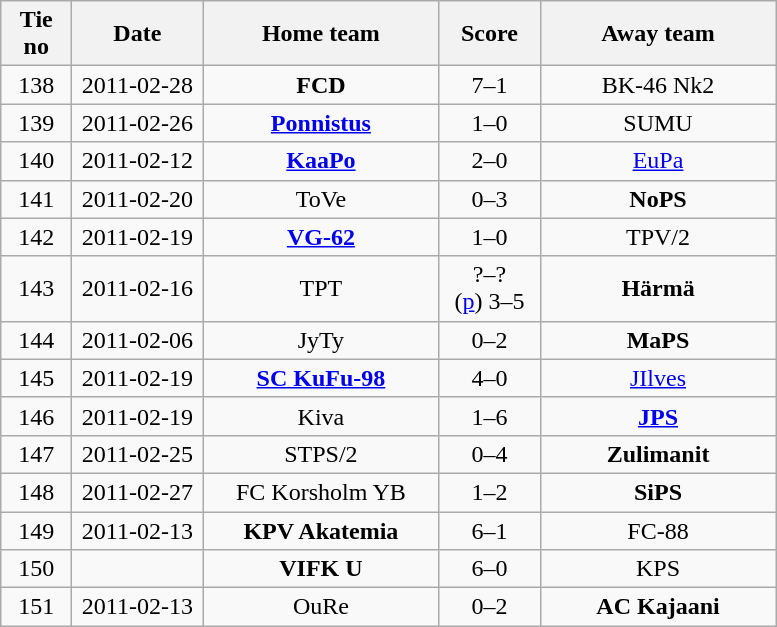<table class="wikitable" style="text-align:center">
<tr>
<th style="width:40px;">Tie no</th>
<th style="width:80px;">Date</th>
<th style="width:150px;">Home team</th>
<th style="width:60px;">Score</th>
<th style="width:150px;">Away team</th>
</tr>
<tr>
<td>138</td>
<td>2011-02-28</td>
<td><strong>FCD</strong></td>
<td>7–1</td>
<td>BK-46 Nk2</td>
</tr>
<tr>
<td>139</td>
<td>2011-02-26</td>
<td><strong><a href='#'>Ponnistus</a></strong></td>
<td>1–0</td>
<td>SUMU</td>
</tr>
<tr>
<td>140</td>
<td>2011-02-12</td>
<td><strong><a href='#'>KaaPo</a></strong></td>
<td>2–0</td>
<td><a href='#'>EuPa</a></td>
</tr>
<tr>
<td>141</td>
<td>2011-02-20</td>
<td>ToVe</td>
<td>0–3</td>
<td><strong>NoPS</strong></td>
</tr>
<tr>
<td>142</td>
<td>2011-02-19</td>
<td><strong><a href='#'>VG-62</a></strong></td>
<td>1–0</td>
<td>TPV/2</td>
</tr>
<tr>
<td>143</td>
<td>2011-02-16</td>
<td>TPT</td>
<td>?–?<br>(<a href='#'>p</a>) 3–5</td>
<td><strong>Härmä</strong></td>
</tr>
<tr>
<td>144</td>
<td>2011-02-06</td>
<td>JyTy</td>
<td>0–2</td>
<td><strong>MaPS</strong></td>
</tr>
<tr>
<td>145</td>
<td>2011-02-19</td>
<td><strong><a href='#'>SC KuFu-98</a></strong></td>
<td>4–0</td>
<td><a href='#'>JIlves</a></td>
</tr>
<tr>
<td>146</td>
<td>2011-02-19</td>
<td>Kiva</td>
<td>1–6</td>
<td><strong><a href='#'>JPS</a></strong></td>
</tr>
<tr>
<td>147</td>
<td>2011-02-25</td>
<td>STPS/2</td>
<td>0–4</td>
<td><strong>Zulimanit</strong></td>
</tr>
<tr>
<td>148</td>
<td>2011-02-27</td>
<td>FC Korsholm YB</td>
<td>1–2</td>
<td><strong>SiPS</strong></td>
</tr>
<tr>
<td>149</td>
<td>2011-02-13</td>
<td><strong>KPV Akatemia</strong></td>
<td>6–1</td>
<td>FC-88</td>
</tr>
<tr>
<td>150</td>
<td></td>
<td><strong>VIFK U</strong></td>
<td>6–0</td>
<td>KPS</td>
</tr>
<tr>
<td>151</td>
<td>2011-02-13</td>
<td>OuRe</td>
<td>0–2</td>
<td><strong>AC Kajaani</strong></td>
</tr>
</table>
